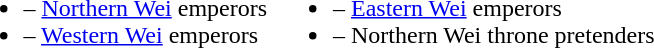<table style="margin:1em auto;">
<tr>
<td><br><ul><li> – <a href='#'>Northern Wei</a> emperors</li><li> – <a href='#'>Western Wei</a> emperors</li></ul></td>
<td valign=top><br><ul><li> – <a href='#'>Eastern Wei</a> emperors</li><li> – Northern Wei throne pretenders</li></ul></td>
<td></td>
</tr>
</table>
